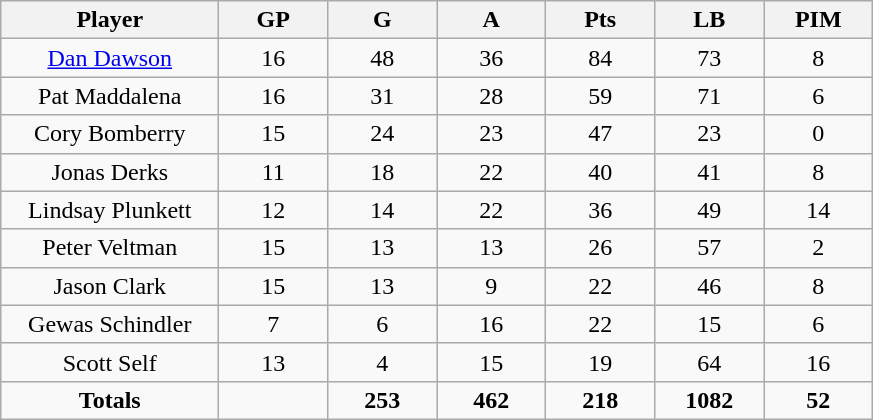<table class="wikitable sortable">
<tr align=center>
<th width="20%">Player</th>
<th width="10%">GP</th>
<th width="10%">G</th>
<th width="10%">A</th>
<th width="10%">Pts</th>
<th width="10%">LB</th>
<th width="10%">PIM</th>
</tr>
<tr align=center>
<td><a href='#'>Dan Dawson</a></td>
<td>16</td>
<td>48</td>
<td>36</td>
<td>84</td>
<td>73</td>
<td>8</td>
</tr>
<tr align=center>
<td>Pat Maddalena</td>
<td>16</td>
<td>31</td>
<td>28</td>
<td>59</td>
<td>71</td>
<td>6</td>
</tr>
<tr align=center>
<td>Cory Bomberry</td>
<td>15</td>
<td>24</td>
<td>23</td>
<td>47</td>
<td>23</td>
<td>0</td>
</tr>
<tr align=center>
<td>Jonas Derks</td>
<td>11</td>
<td>18</td>
<td>22</td>
<td>40</td>
<td>41</td>
<td>8</td>
</tr>
<tr align=center>
<td>Lindsay Plunkett</td>
<td>12</td>
<td>14</td>
<td>22</td>
<td>36</td>
<td>49</td>
<td>14</td>
</tr>
<tr align=center>
<td>Peter Veltman</td>
<td>15</td>
<td>13</td>
<td>13</td>
<td>26</td>
<td>57</td>
<td>2</td>
</tr>
<tr align=center>
<td>Jason Clark</td>
<td>15</td>
<td>13</td>
<td>9</td>
<td>22</td>
<td>46</td>
<td>8</td>
</tr>
<tr align=center>
<td>Gewas Schindler</td>
<td>7</td>
<td>6</td>
<td>16</td>
<td>22</td>
<td>15</td>
<td>6</td>
</tr>
<tr align=center>
<td>Scott Self</td>
<td>13</td>
<td>4</td>
<td>15</td>
<td>19</td>
<td>64</td>
<td>16</td>
</tr>
<tr align=center>
<td><strong>Totals</strong></td>
<td></td>
<td><strong>253</strong></td>
<td><strong>462</strong></td>
<td><strong>218</strong></td>
<td><strong>1082</strong></td>
<td><strong>52</strong></td>
</tr>
</table>
